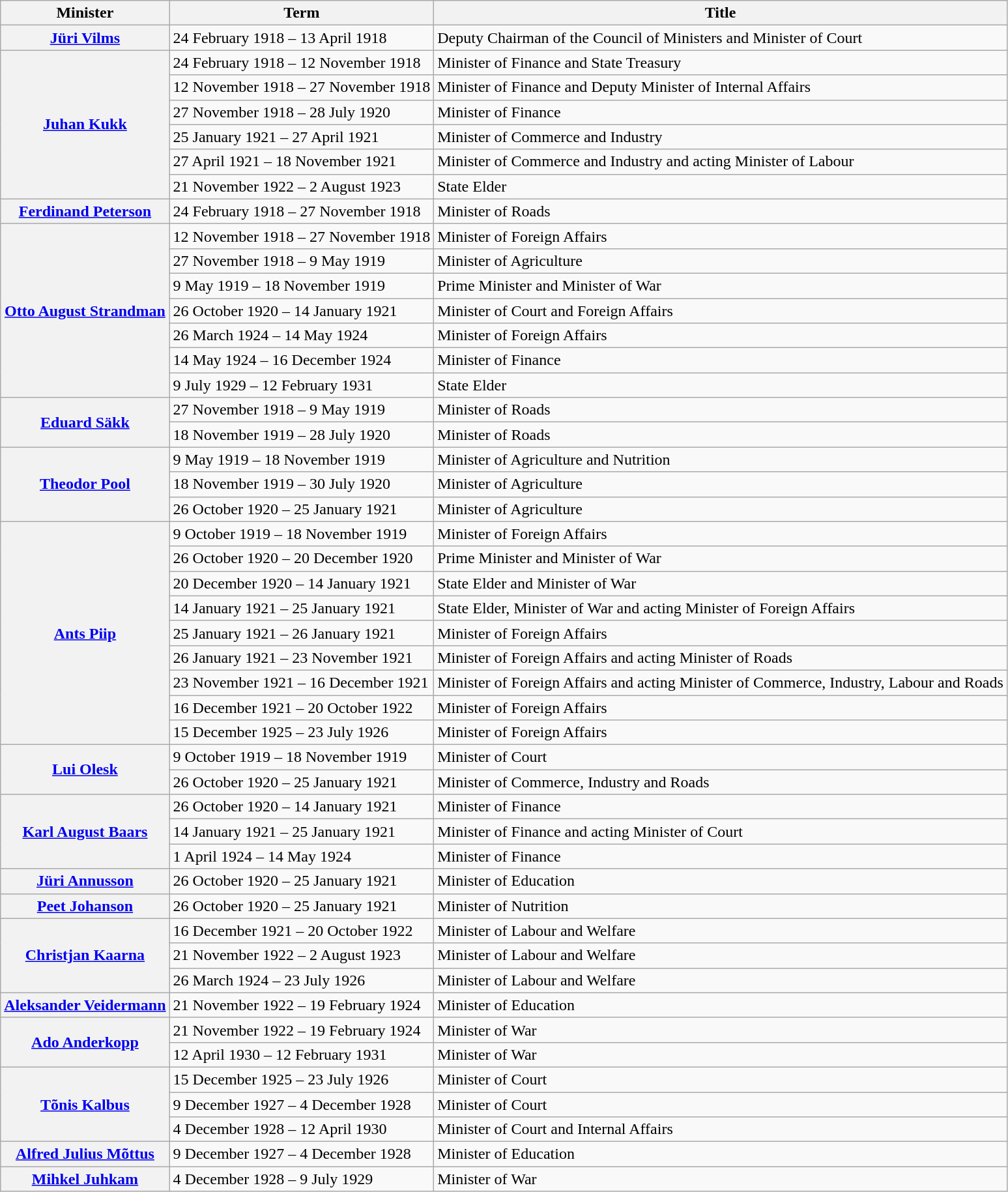<table class="wikitable plainrowheaders">
<tr>
<th>Minister</th>
<th>Term</th>
<th>Title</th>
</tr>
<tr>
<th scope=row><a href='#'>Jüri Vilms</a></th>
<td>24 February 1918 – 13 April 1918</td>
<td>Deputy Chairman of the Council of Ministers and Minister of Court</td>
</tr>
<tr>
<th scope=row rowspan=6><a href='#'>Juhan Kukk</a></th>
<td>24 February 1918 – 12 November 1918</td>
<td>Minister of Finance and State Treasury</td>
</tr>
<tr>
<td>12 November 1918 – 27 November 1918</td>
<td>Minister of Finance and Deputy Minister of Internal Affairs</td>
</tr>
<tr>
<td>27 November 1918 – 28 July 1920</td>
<td>Minister of Finance</td>
</tr>
<tr>
<td>25 January 1921 – 27 April 1921</td>
<td>Minister of Commerce and Industry</td>
</tr>
<tr>
<td>27 April 1921 – 18 November 1921</td>
<td>Minister of Commerce and Industry and acting Minister of Labour</td>
</tr>
<tr>
<td>21 November 1922 – 2 August 1923</td>
<td>State Elder</td>
</tr>
<tr>
<th scope=row><a href='#'>Ferdinand Peterson</a></th>
<td>24 February 1918 – 27 November 1918</td>
<td>Minister of Roads</td>
</tr>
<tr>
<th scope=row rowspan=7><a href='#'>Otto August Strandman</a></th>
<td>12 November 1918 – 27 November 1918</td>
<td>Minister of Foreign Affairs</td>
</tr>
<tr>
<td>27 November 1918 – 9 May 1919</td>
<td>Minister of Agriculture</td>
</tr>
<tr>
<td>9 May 1919 – 18 November 1919</td>
<td>Prime Minister and Minister of War</td>
</tr>
<tr>
<td>26 October 1920 – 14 January 1921</td>
<td>Minister of Court and Foreign Affairs</td>
</tr>
<tr>
<td>26 March 1924 – 14 May 1924</td>
<td>Minister of Foreign Affairs</td>
</tr>
<tr>
<td>14 May 1924 – 16 December 1924</td>
<td>Minister of Finance</td>
</tr>
<tr>
<td>9 July 1929 – 12 February 1931</td>
<td>State Elder</td>
</tr>
<tr>
<th scope=row rowspan=2><a href='#'>Eduard Säkk</a></th>
<td>27 November 1918 – 9 May 1919</td>
<td>Minister of Roads</td>
</tr>
<tr>
<td>18 November 1919 – 28 July 1920</td>
<td>Minister of Roads</td>
</tr>
<tr>
<th scope=row rowspan=3><a href='#'>Theodor Pool</a></th>
<td>9 May 1919 – 18 November 1919</td>
<td>Minister of Agriculture and Nutrition</td>
</tr>
<tr>
<td>18 November 1919 – 30 July 1920</td>
<td>Minister of Agriculture</td>
</tr>
<tr>
<td>26 October 1920 – 25 January 1921</td>
<td>Minister of Agriculture</td>
</tr>
<tr>
<th scope=row rowspan=9><a href='#'>Ants Piip</a></th>
<td>9 October 1919 – 18 November 1919</td>
<td>Minister of Foreign Affairs</td>
</tr>
<tr>
<td>26 October 1920 – 20 December 1920</td>
<td>Prime Minister and Minister of War</td>
</tr>
<tr>
<td>20 December 1920 – 14 January 1921</td>
<td>State Elder and Minister of War</td>
</tr>
<tr>
<td>14 January 1921 – 25 January 1921</td>
<td>State Elder, Minister of War and acting Minister of Foreign Affairs</td>
</tr>
<tr>
<td>25 January 1921 – 26 January 1921</td>
<td>Minister of Foreign Affairs</td>
</tr>
<tr>
<td>26 January 1921 – 23 November 1921</td>
<td>Minister of Foreign Affairs and acting Minister of Roads</td>
</tr>
<tr>
<td>23 November 1921 – 16 December 1921</td>
<td>Minister of Foreign Affairs and acting Minister of Commerce, Industry, Labour and Roads</td>
</tr>
<tr>
<td>16 December 1921 – 20 October 1922</td>
<td>Minister of Foreign Affairs</td>
</tr>
<tr>
<td>15 December 1925 – 23 July 1926</td>
<td>Minister of Foreign Affairs</td>
</tr>
<tr>
<th scope=row rowspan=2><a href='#'>Lui Olesk</a></th>
<td>9 October 1919 – 18 November 1919</td>
<td>Minister of Court</td>
</tr>
<tr>
<td>26 October 1920 – 25 January 1921</td>
<td>Minister of Commerce, Industry and Roads</td>
</tr>
<tr>
<th scope=row rowspan=3><a href='#'>Karl August Baars</a></th>
<td>26 October 1920 – 14 January 1921</td>
<td>Minister of Finance</td>
</tr>
<tr>
<td>14 January 1921 – 25 January 1921</td>
<td>Minister of Finance and acting Minister of Court</td>
</tr>
<tr>
<td>1 April 1924 – 14 May 1924</td>
<td>Minister of Finance</td>
</tr>
<tr>
<th scope=row><a href='#'>Jüri Annusson</a></th>
<td>26 October 1920 – 25 January 1921</td>
<td>Minister of Education</td>
</tr>
<tr>
<th scope=row><a href='#'>Peet Johanson</a></th>
<td>26 October 1920 – 25 January 1921</td>
<td>Minister of Nutrition</td>
</tr>
<tr>
<th scope=row rowspan=3><a href='#'>Christjan Kaarna</a></th>
<td>16 December 1921 – 20 October 1922</td>
<td>Minister of Labour and Welfare</td>
</tr>
<tr>
<td>21 November 1922 – 2 August 1923</td>
<td>Minister of Labour and Welfare</td>
</tr>
<tr>
<td>26 March 1924 – 23 July 1926</td>
<td>Minister of Labour and Welfare</td>
</tr>
<tr>
<th scope=row><a href='#'>Aleksander Veidermann</a></th>
<td>21 November 1922 – 19 February 1924</td>
<td>Minister of Education</td>
</tr>
<tr>
<th scope=row rowspan=2><a href='#'>Ado Anderkopp</a></th>
<td>21 November 1922 – 19 February 1924</td>
<td>Minister of War</td>
</tr>
<tr>
<td>12 April 1930 – 12 February 1931</td>
<td>Minister of War</td>
</tr>
<tr>
<th scope=row rowspan=3><a href='#'>Tõnis Kalbus</a></th>
<td>15 December 1925 – 23 July 1926</td>
<td>Minister of Court</td>
</tr>
<tr>
<td>9 December 1927 – 4 December 1928</td>
<td>Minister of Court</td>
</tr>
<tr>
<td>4 December 1928 – 12 April 1930</td>
<td>Minister of Court and Internal Affairs</td>
</tr>
<tr>
<th scope=row><a href='#'>Alfred Julius Mõttus</a></th>
<td>9 December 1927 – 4 December 1928</td>
<td>Minister of Education</td>
</tr>
<tr>
<th scope=row><a href='#'>Mihkel Juhkam</a></th>
<td>4 December 1928 – 9 July 1929</td>
<td>Minister of War</td>
</tr>
</table>
